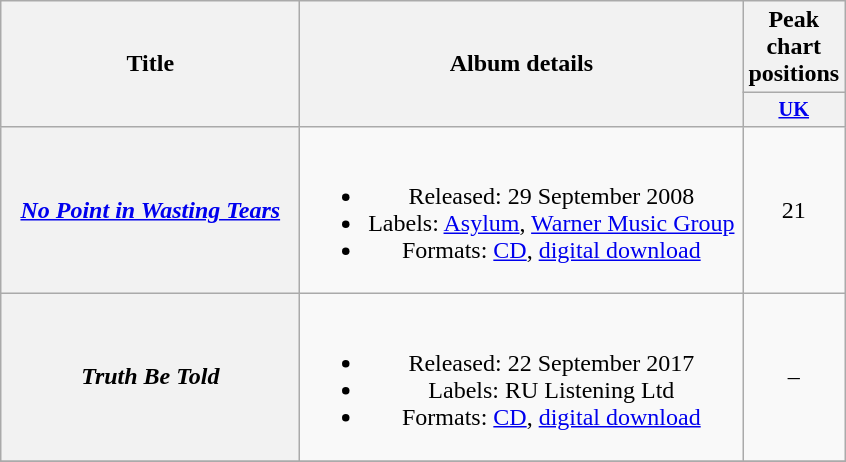<table class="wikitable plainrowheaders" style="text-align:center;">
<tr>
<th scope="col" rowspan="2" style="width:12em;">Title</th>
<th scope="col" rowspan="2" style="width:18em;">Album details</th>
<th scope="col">Peak chart positions</th>
</tr>
<tr>
<th scope="col" style="width:3em;font-size:85%;"><a href='#'>UK</a></th>
</tr>
<tr>
<th scope="row"><em><a href='#'>No Point in Wasting Tears</a></em></th>
<td><br><ul><li>Released: 29 September 2008</li><li>Labels: <a href='#'>Asylum</a>, <a href='#'>Warner Music Group</a></li><li>Formats: <a href='#'>CD</a>, <a href='#'>digital download</a></li></ul></td>
<td style="text-align:center;">21</td>
</tr>
<tr>
<th scope="row"><em>Truth Be Told</em></th>
<td><br><ul><li>Released: 22 September 2017</li><li>Labels: RU Listening Ltd</li><li>Formats: <a href='#'>CD</a>, <a href='#'>digital download</a></li></ul></td>
<td style="text-align:center;">–</td>
</tr>
<tr>
</tr>
</table>
